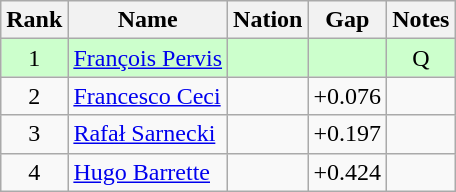<table class="wikitable sortable" style="text-align:center">
<tr>
<th>Rank</th>
<th>Name</th>
<th>Nation</th>
<th>Gap</th>
<th>Notes</th>
</tr>
<tr bgcolor=ccffcc>
<td>1</td>
<td align=left><a href='#'>François Pervis</a></td>
<td align=left></td>
<td></td>
<td>Q</td>
</tr>
<tr>
<td>2</td>
<td align=left><a href='#'>Francesco Ceci</a></td>
<td align=left></td>
<td>+0.076</td>
<td></td>
</tr>
<tr>
<td>3</td>
<td align=left><a href='#'>Rafał Sarnecki</a></td>
<td align=left></td>
<td>+0.197</td>
<td></td>
</tr>
<tr>
<td>4</td>
<td align=left><a href='#'>Hugo Barrette</a></td>
<td align=left></td>
<td>+0.424</td>
<td></td>
</tr>
</table>
